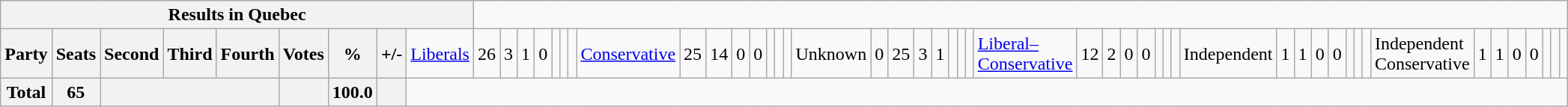<table class="wikitable">
<tr>
<th colspan=10>Results in Quebec</th>
</tr>
<tr>
<th colspan=2>Party</th>
<th>Seats</th>
<th>Second</th>
<th>Third</th>
<th>Fourth</th>
<th>Votes</th>
<th>%</th>
<th>+/-<br></th>
<td><a href='#'>Liberals</a></td>
<td align="right">26</td>
<td align="right">3</td>
<td align="right">1</td>
<td align="right">0</td>
<td align="right"></td>
<td align="right"></td>
<td align="right"><br></td>
<td><a href='#'>Conservative</a></td>
<td align="right">25</td>
<td align="right">14</td>
<td align="right">0</td>
<td align="right">0</td>
<td align="right"></td>
<td align="right"></td>
<td align="right"><br></td>
<td>Unknown</td>
<td align="right">0</td>
<td align="right">25</td>
<td align="right">3</td>
<td align="right">1</td>
<td align="right"></td>
<td align="right"></td>
<td align="right"><br></td>
<td><a href='#'>Liberal–Conservative</a></td>
<td align="right">12</td>
<td align="right">2</td>
<td align="right">0</td>
<td align="right">0</td>
<td align="right"></td>
<td align="right"></td>
<td align="right"><br></td>
<td>Independent</td>
<td align="right">1</td>
<td align="right">1</td>
<td align="right">0</td>
<td align="right">0</td>
<td align="right"></td>
<td align="right"></td>
<td align="right"><br></td>
<td>Independent Conservative</td>
<td align="right">1</td>
<td align="right">1</td>
<td align="right">0</td>
<td align="right">0</td>
<td align="right"></td>
<td align="right"></td>
<td align="right"></td>
</tr>
<tr>
<th colspan="2">Total</th>
<th>65</th>
<th colspan="3"></th>
<th></th>
<th>100.0</th>
<th></th>
</tr>
</table>
